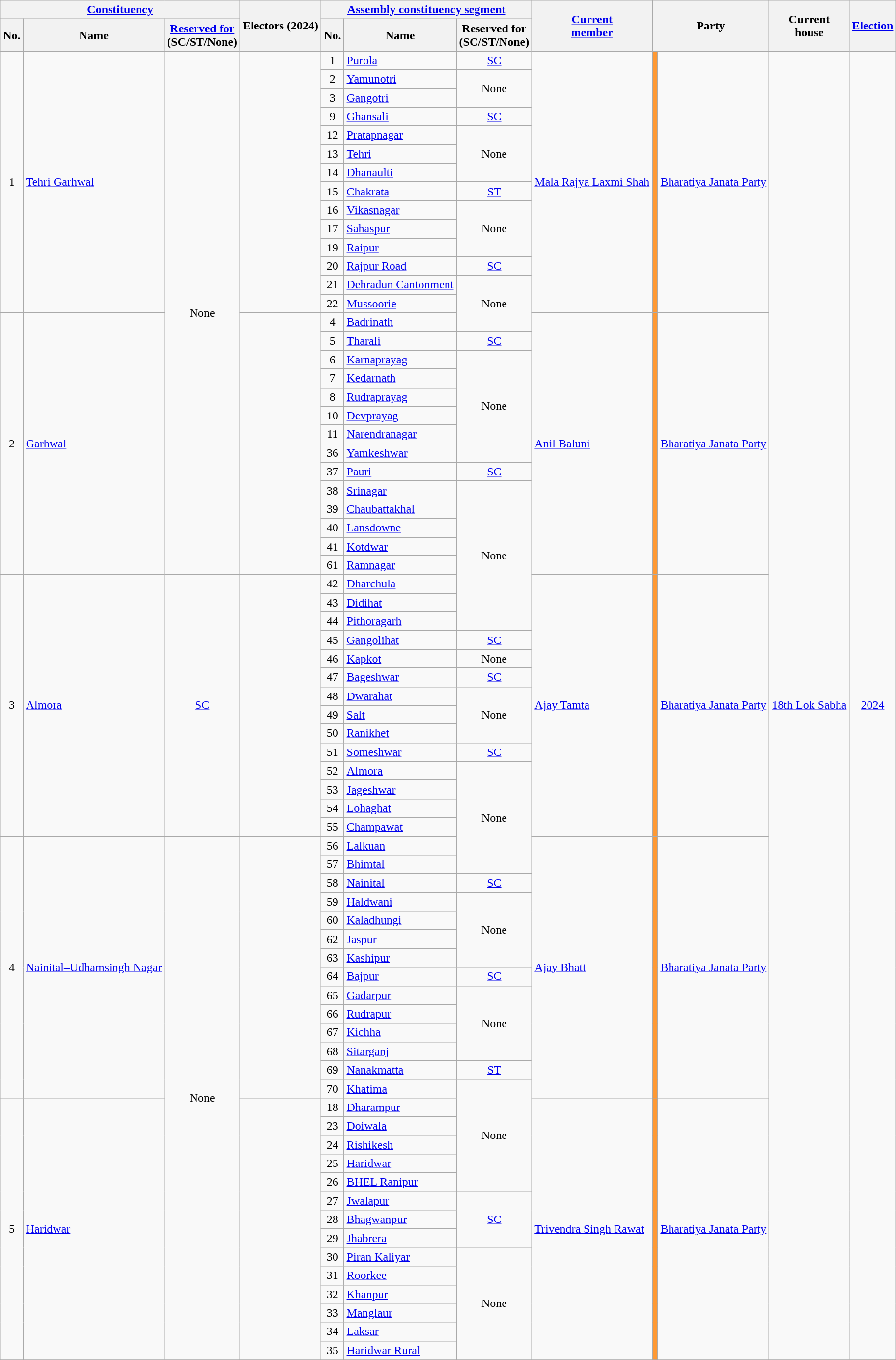<table class="wikitable sortable">
<tr>
<th colspan="3"><a href='#'>Constituency</a></th>
<th rowspan="2">Electors (2024)</th>
<th colspan="3"><a href='#'>Assembly constituency segment</a></th>
<th rowspan="2"><a href='#'>Current<br>member</a></th>
<th rowspan="2" colspan="2">Party</th>
<th rowspan="2">Current<br>house</th>
<th rowspan="2"><a href='#'>Election</a></th>
</tr>
<tr>
<th>No.</th>
<th>Name</th>
<th><a href='#'>Reserved for</a><br>(SC/ST/None)</th>
<th>No.</th>
<th>Name</th>
<th>Reserved for<br>(SC/ST/None)</th>
</tr>
<tr>
<td rowspan="14"; align="center">1</td>
<td rowspan="14"><a href='#'>Tehri Garhwal</a></td>
<td rowspan="28"; align="center">None</td>
<td rowspan="14"></td>
<td align="center">1</td>
<td><a href='#'>Purola</a></td>
<td align="center"><a href='#'>SC</a></td>
<td rowspan="14"><a href='#'>Mala Rajya Laxmi Shah</a></td>
<td rowspan="14"; bgcolor="#FF9933"></td>
<td rowspan="14"><a href='#'>Bharatiya Janata Party</a></td>
<td rowspan="70"; align="center"><a href='#'>18th Lok Sabha</a></td>
<td rowspan="70"; align="center"><a href='#'>2024</a></td>
</tr>
<tr>
<td align="center">2</td>
<td><a href='#'>Yamunotri</a></td>
<td rowspan="2"; align="center">None</td>
</tr>
<tr>
<td align="center">3</td>
<td><a href='#'>Gangotri</a></td>
</tr>
<tr>
<td align="center">9</td>
<td><a href='#'>Ghansali</a></td>
<td align="center"><a href='#'>SC</a></td>
</tr>
<tr>
<td align="center">12</td>
<td><a href='#'>Pratapnagar</a></td>
<td rowspan="3"; align="center">None</td>
</tr>
<tr>
<td align="center">13</td>
<td><a href='#'>Tehri</a></td>
</tr>
<tr>
<td align="center">14</td>
<td><a href='#'>Dhanaulti</a></td>
</tr>
<tr>
<td align="center">15</td>
<td><a href='#'>Chakrata</a></td>
<td align="center"><a href='#'>ST</a></td>
</tr>
<tr>
<td align="center">16</td>
<td><a href='#'>Vikasnagar</a></td>
<td rowspan="3"; align="center">None</td>
</tr>
<tr>
<td align="center">17</td>
<td><a href='#'>Sahaspur</a></td>
</tr>
<tr>
<td align="center">19</td>
<td><a href='#'>Raipur</a></td>
</tr>
<tr>
<td align="center">20</td>
<td><a href='#'>Rajpur Road</a></td>
<td align="center"><a href='#'>SC</a></td>
</tr>
<tr>
<td align="center">21</td>
<td><a href='#'>Dehradun Cantonment</a></td>
<td rowspan="3"; align="center">None</td>
</tr>
<tr>
<td align="center">22</td>
<td><a href='#'>Mussoorie</a></td>
</tr>
<tr>
<td rowspan="14"; align="center">2</td>
<td rowspan="14"><a href='#'>Garhwal</a></td>
<td rowspan="14"></td>
<td align="center">4</td>
<td><a href='#'>Badrinath</a></td>
<td rowspan="14"><a href='#'>Anil Baluni</a></td>
<td rowspan="14"; bgcolor="#FF9933"></td>
<td rowspan="14"><a href='#'>Bharatiya Janata Party</a></td>
</tr>
<tr>
<td align="center">5</td>
<td><a href='#'>Tharali</a></td>
<td align="center"><a href='#'>SC</a></td>
</tr>
<tr>
<td align="center">6</td>
<td><a href='#'>Karnaprayag</a></td>
<td rowspan="6"; align="center">None</td>
</tr>
<tr>
<td align="center">7</td>
<td><a href='#'>Kedarnath</a></td>
</tr>
<tr>
<td align="center">8</td>
<td><a href='#'>Rudraprayag</a></td>
</tr>
<tr>
<td align="center">10</td>
<td><a href='#'>Devprayag</a></td>
</tr>
<tr>
<td align="center">11</td>
<td><a href='#'>Narendranagar</a></td>
</tr>
<tr>
<td align="center">36</td>
<td><a href='#'>Yamkeshwar</a></td>
</tr>
<tr>
<td align="center">37</td>
<td><a href='#'>Pauri</a></td>
<td align="center"><a href='#'>SC</a></td>
</tr>
<tr>
<td align="center">38</td>
<td><a href='#'>Srinagar</a></td>
<td rowspan="8"; align="center">None</td>
</tr>
<tr>
<td align="center">39</td>
<td><a href='#'>Chaubattakhal</a></td>
</tr>
<tr>
<td align="center">40</td>
<td><a href='#'>Lansdowne</a></td>
</tr>
<tr>
<td align="center">41</td>
<td><a href='#'>Kotdwar</a></td>
</tr>
<tr>
<td align="center">61</td>
<td><a href='#'>Ramnagar</a></td>
</tr>
<tr>
<td rowspan="14"; align="center">3</td>
<td rowspan="14"><a href='#'>Almora</a></td>
<td rowspan="14"; align="center"><a href='#'>SC</a></td>
<td rowspan="14"></td>
<td align="center">42</td>
<td><a href='#'>Dharchula</a></td>
<td rowspan="14"><a href='#'>Ajay Tamta</a></td>
<td rowspan="14"; bgcolor="#FF9933"></td>
<td rowspan="14"><a href='#'>Bharatiya Janata Party</a></td>
</tr>
<tr>
<td align="center">43</td>
<td><a href='#'>Didihat</a></td>
</tr>
<tr>
<td align="center">44</td>
<td><a href='#'>Pithoragarh</a></td>
</tr>
<tr>
<td align="center">45</td>
<td><a href='#'>Gangolihat</a></td>
<td align="center"><a href='#'>SC</a></td>
</tr>
<tr>
<td align="center">46</td>
<td><a href='#'>Kapkot</a></td>
<td align="center">None</td>
</tr>
<tr>
<td align="center">47</td>
<td><a href='#'>Bageshwar</a></td>
<td align="center"><a href='#'>SC</a></td>
</tr>
<tr>
<td align="center">48</td>
<td><a href='#'>Dwarahat</a></td>
<td rowspan="3"; align="center">None</td>
</tr>
<tr>
<td align="center">49</td>
<td><a href='#'>Salt</a></td>
</tr>
<tr>
<td align="center">50</td>
<td><a href='#'>Ranikhet</a></td>
</tr>
<tr>
<td align="center">51</td>
<td><a href='#'>Someshwar</a></td>
<td align="center"><a href='#'>SC</a></td>
</tr>
<tr>
<td align="center">52</td>
<td><a href='#'>Almora</a></td>
<td rowspan="6"; align="center">None</td>
</tr>
<tr>
<td align="center">53</td>
<td><a href='#'>Jageshwar</a></td>
</tr>
<tr>
<td align="center">54</td>
<td><a href='#'>Lohaghat</a></td>
</tr>
<tr>
<td align="center">55</td>
<td><a href='#'>Champawat</a></td>
</tr>
<tr>
<td rowspan="14"; align="center">4</td>
<td rowspan="14"><a href='#'>Nainital–Udhamsingh Nagar</a></td>
<td rowspan="28"; align="center">None</td>
<td rowspan="14"></td>
<td align="center">56</td>
<td><a href='#'>Lalkuan</a></td>
<td rowspan="14"><a href='#'>Ajay Bhatt</a></td>
<td rowspan="14"; bgcolor="#FF9933"></td>
<td rowspan="14"><a href='#'>Bharatiya Janata Party</a></td>
</tr>
<tr>
<td align="center">57</td>
<td><a href='#'>Bhimtal</a></td>
</tr>
<tr>
<td align="center">58</td>
<td><a href='#'>Nainital</a></td>
<td align="center"><a href='#'>SC</a></td>
</tr>
<tr>
<td align="center">59</td>
<td><a href='#'>Haldwani</a></td>
<td rowspan="4"; align="center">None</td>
</tr>
<tr>
<td align="center">60</td>
<td><a href='#'>Kaladhungi</a></td>
</tr>
<tr>
<td align="center">62</td>
<td><a href='#'>Jaspur</a></td>
</tr>
<tr>
<td align="center">63</td>
<td><a href='#'>Kashipur</a></td>
</tr>
<tr>
<td align="center">64</td>
<td><a href='#'>Bajpur</a></td>
<td align="center"><a href='#'>SC</a></td>
</tr>
<tr>
<td align="center">65</td>
<td><a href='#'>Gadarpur</a></td>
<td rowspan="4"; align="center">None</td>
</tr>
<tr>
<td align="center">66</td>
<td><a href='#'>Rudrapur</a></td>
</tr>
<tr>
<td align="center">67</td>
<td><a href='#'>Kichha</a></td>
</tr>
<tr>
<td align="center">68</td>
<td><a href='#'>Sitarganj</a></td>
</tr>
<tr>
<td align="center">69</td>
<td><a href='#'>Nanakmatta</a></td>
<td align="center"><a href='#'>ST</a></td>
</tr>
<tr>
<td align="center">70</td>
<td><a href='#'>Khatima</a></td>
<td rowspan="6"; align="center">None</td>
</tr>
<tr>
<td rowspan="14"; align="center">5</td>
<td rowspan="14"><a href='#'>Haridwar</a></td>
<td rowspan="14"></td>
<td align="center">18</td>
<td><a href='#'>Dharampur</a></td>
<td rowspan="14"><a href='#'>Trivendra Singh Rawat</a></td>
<td rowspan="14"; bgcolor="#FF9933"></td>
<td rowspan="14"><a href='#'>Bharatiya Janata Party</a></td>
</tr>
<tr>
<td align="center">23</td>
<td><a href='#'>Doiwala</a></td>
</tr>
<tr>
<td align="center">24</td>
<td><a href='#'>Rishikesh</a></td>
</tr>
<tr>
<td align="center">25</td>
<td><a href='#'>Haridwar</a></td>
</tr>
<tr>
<td align="center">26</td>
<td><a href='#'>BHEL Ranipur</a></td>
</tr>
<tr>
<td align="center">27</td>
<td><a href='#'>Jwalapur</a></td>
<td rowspan="3"; align="center"><a href='#'>SC</a></td>
</tr>
<tr>
<td align="center">28</td>
<td><a href='#'>Bhagwanpur</a></td>
</tr>
<tr>
<td align="center">29</td>
<td><a href='#'>Jhabrera</a></td>
</tr>
<tr>
<td align="center">30</td>
<td><a href='#'>Piran Kaliyar</a></td>
<td rowspan="6"; align="center">None</td>
</tr>
<tr>
<td align="center">31</td>
<td><a href='#'>Roorkee</a></td>
</tr>
<tr>
<td align="center">32</td>
<td><a href='#'>Khanpur</a></td>
</tr>
<tr>
<td align="center">33</td>
<td><a href='#'>Manglaur</a></td>
</tr>
<tr>
<td align="center">34</td>
<td><a href='#'>Laksar</a></td>
</tr>
<tr>
<td align="center">35</td>
<td><a href='#'>Haridwar Rural</a></td>
</tr>
<tr>
</tr>
</table>
